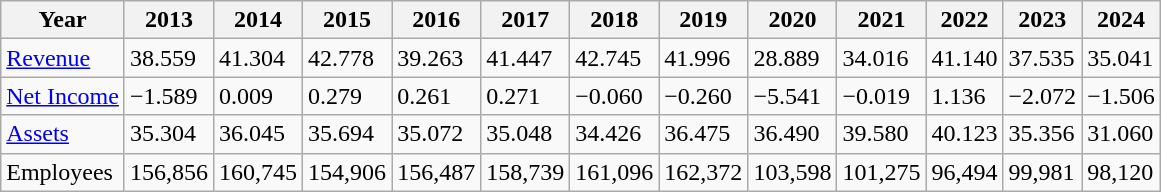<table class="wikitable">
<tr>
<th>Year</th>
<th>2013</th>
<th>2014</th>
<th>2015</th>
<th>2016</th>
<th>2017</th>
<th>2018</th>
<th>2019</th>
<th>2020</th>
<th>2021</th>
<th>2022</th>
<th>2023</th>
<th>2024</th>
</tr>
<tr>
<td><a href='#'>Revenue</a></td>
<td>38.559</td>
<td>41.304</td>
<td>42.778</td>
<td>39.263</td>
<td>41.447</td>
<td>42.745</td>
<td>41.996</td>
<td>28.889</td>
<td>34.016</td>
<td>41.140</td>
<td>37.535</td>
<td>35.041</td>
</tr>
<tr>
<td><a href='#'>Net Income</a></td>
<td>−1.589</td>
<td>0.009</td>
<td>0.279</td>
<td>0.261</td>
<td>0.271</td>
<td>−0.060</td>
<td>−0.260</td>
<td>−5.541</td>
<td>−0.019</td>
<td>1.136</td>
<td>−2.072</td>
<td>−1.506</td>
</tr>
<tr>
<td><a href='#'>Assets</a></td>
<td>35.304</td>
<td>36.045</td>
<td>35.694</td>
<td>35.072</td>
<td>35.048</td>
<td>34.426</td>
<td>36.475</td>
<td>36.490</td>
<td>39.580</td>
<td>40.123</td>
<td>35.356</td>
<td>31.060</td>
</tr>
<tr>
<td>Employees</td>
<td>156,856</td>
<td>160,745</td>
<td>154,906</td>
<td>156,487</td>
<td>158,739</td>
<td>161,096</td>
<td>162,372</td>
<td>103,598</td>
<td>101,275</td>
<td>96,494</td>
<td>99,981</td>
<td>98,120</td>
</tr>
</table>
